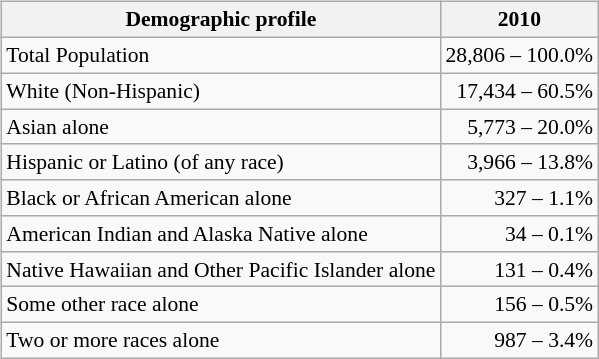<table>
<tr>
<td align="left"><br><table class="wikitable sortable collapsible" style="margin-left:auto;margin-right:auto;text-align: right;font-size: 90%;">
<tr>
<th>Demographic profile</th>
<th>2010</th>
</tr>
<tr>
<td align="left">Total Population</td>
<td>28,806 – 100.0%</td>
</tr>
<tr>
<td align="left">White (Non-Hispanic)</td>
<td>17,434 – 60.5%</td>
</tr>
<tr>
<td align="left">Asian alone</td>
<td>5,773 – 20.0%</td>
</tr>
<tr>
<td align="left">Hispanic or Latino (of any race)</td>
<td>3,966 – 13.8%</td>
</tr>
<tr>
<td align="left">Black or African American alone</td>
<td>327 – 1.1%</td>
</tr>
<tr>
<td align="left">American Indian and Alaska Native alone</td>
<td>34 – 0.1%</td>
</tr>
<tr>
<td align="left">Native Hawaiian and Other Pacific Islander alone</td>
<td>131 – 0.4%</td>
</tr>
<tr>
<td align="left">Some other race alone</td>
<td>156 – 0.5%</td>
</tr>
<tr>
<td align="left">Two or more races alone</td>
<td>987 – 3.4%</td>
</tr>
</table>
</td>
</tr>
</table>
